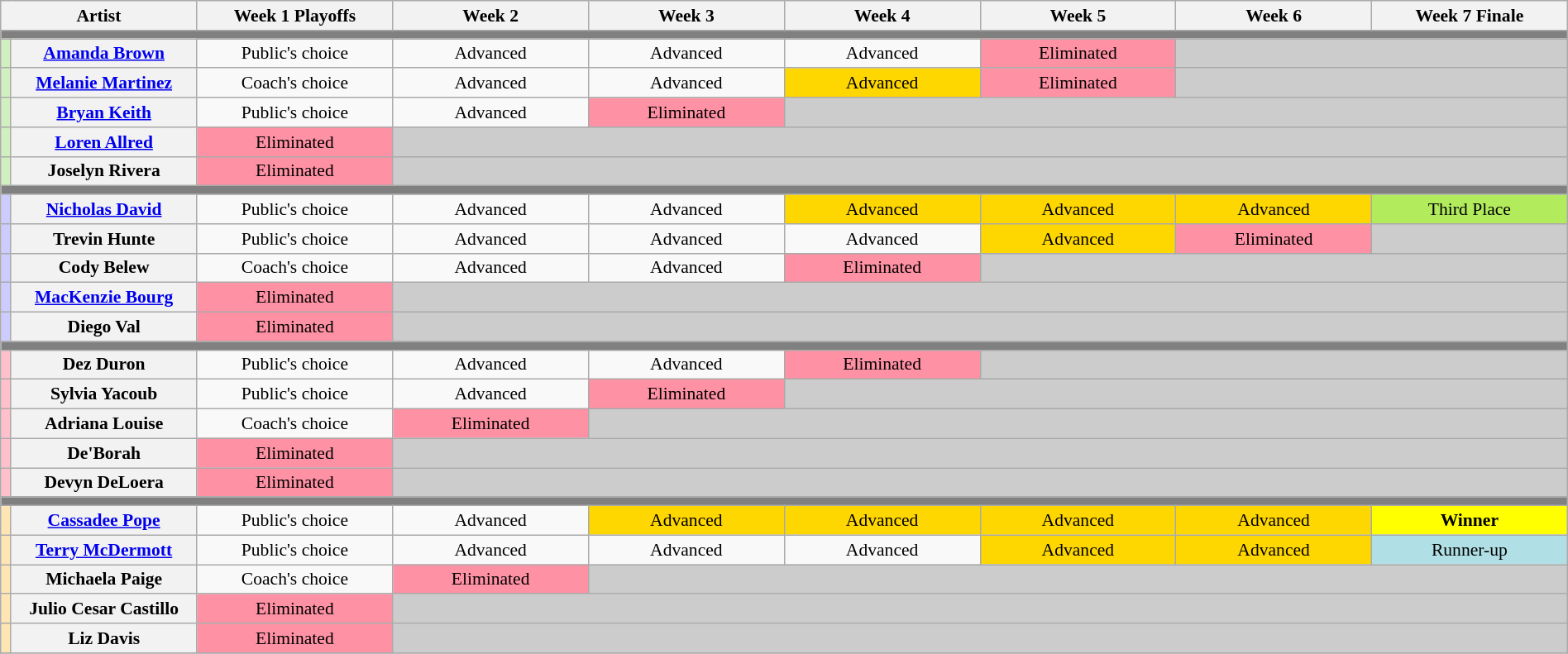<table class="wikitable" style="font-size:90%; text-align:center" width="100%">
<tr>
<th colspan="2" width="10%">Artist</th>
<th width="10%">Week 1 Playoffs</th>
<th width="10%">Week 2</th>
<th width="10%">Week 3</th>
<th width="10%">Week 4</th>
<th width="10%">Week 5</th>
<th width="10%">Week 6</th>
<th width="10%">Week 7 Finale</th>
</tr>
<tr>
<th colspan="9" style="background:grey;"></th>
</tr>
<tr>
<th style="background:#d0f0c0;"></th>
<th><a href='#'>Amanda Brown</a></th>
<td>Public's choice</td>
<td>Advanced</td>
<td>Advanced</td>
<td>Advanced</td>
<td style="background:#FF91A4;">Eliminated</td>
<td colspan="3" style="background:#ccc;"></td>
</tr>
<tr>
<th style="background:#d0f0c0;"></th>
<th><a href='#'>Melanie Martinez</a></th>
<td>Coach's choice</td>
<td>Advanced</td>
<td>Advanced</td>
<td style="background:gold;">Advanced </td>
<td style="background:#FF91A4;">Eliminated</td>
<td colspan="3" style="background:#ccc;"></td>
</tr>
<tr>
<th style="background:#d0f0c0;"></th>
<th><a href='#'>Bryan Keith</a></th>
<td>Public's choice</td>
<td>Advanced</td>
<td style="background:#FF91A4;">Eliminated</td>
<td colspan="4" style="background:#ccc;"></td>
</tr>
<tr>
<th style="background:#d0f0c0;"></th>
<th><a href='#'>Loren Allred</a></th>
<td style="background:#FF91A4;">Eliminated</td>
<td colspan="6" style="background:#ccc;"></td>
</tr>
<tr>
<th style="background:#d0f0c0;"></th>
<th>Joselyn Rivera</th>
<td style="background:#FF91A4;">Eliminated</td>
<td colspan="6" style="background:#ccc;"></td>
</tr>
<tr>
<th colspan="9" style="background:grey;"></th>
</tr>
<tr>
<th style="background:#ccf;"></th>
<th><a href='#'>Nicholas David</a></th>
<td>Public's choice</td>
<td>Advanced</td>
<td>Advanced</td>
<td style="background:gold;">Advanced </td>
<td style="background:gold;">Advanced </td>
<td style="background:gold;">Advanced </td>
<td style="background:#B2EC5D;">Third Place</td>
</tr>
<tr>
<th style="background:#ccf;"></th>
<th>Trevin Hunte</th>
<td>Public's choice</td>
<td>Advanced</td>
<td>Advanced</td>
<td>Advanced</td>
<td style="background:gold;">Advanced </td>
<td style="background:#FF91A4;">Eliminated</td>
<td colspan=1 style="background:#ccc;"></td>
</tr>
<tr>
<th style="background:#ccf;"></th>
<th>Cody Belew</th>
<td>Coach's choice</td>
<td>Advanced</td>
<td>Advanced</td>
<td style="background:#FF91A4;">Eliminated</td>
<td colspan="3" style="background:#ccc;"></td>
</tr>
<tr>
<th style="background:#ccf;"></th>
<th><a href='#'>MacKenzie Bourg</a></th>
<td style="background:#FF91A4;">Eliminated</td>
<td colspan="6" style="background:#ccc;"></td>
</tr>
<tr>
<th style="background:#ccf;"></th>
<th>Diego Val</th>
<td style="background:#FF91A4;">Eliminated</td>
<td colspan="6" style="background:#ccc;"></td>
</tr>
<tr>
<th colspan="9" style="background:grey;"></th>
</tr>
<tr>
<th style="background:pink;"></th>
<th>Dez Duron</th>
<td>Public's choice</td>
<td>Advanced</td>
<td>Advanced</td>
<td style="background:#FF91A4;">Eliminated</td>
<td colspan="3" style="background:#ccc;"></td>
</tr>
<tr>
<th style="background:pink;"></th>
<th>Sylvia Yacoub</th>
<td>Public's choice</td>
<td>Advanced</td>
<td style="background:#FF91A4;">Eliminated</td>
<td colspan="4" style="background:#ccc;"></td>
</tr>
<tr>
<th style="background:pink;"></th>
<th>Adriana Louise</th>
<td>Coach's choice</td>
<td style="background:#FF91A4;">Eliminated</td>
<td colspan=5 style="background:#ccc;"></td>
</tr>
<tr>
<th style="background:pink;"></th>
<th>De'Borah</th>
<td style="background:#FF91A4;">Eliminated</td>
<td colspan="6" style="background:#ccc;"></td>
</tr>
<tr>
<th style="background:pink;"></th>
<th>Devyn DeLoera</th>
<td style="background:#FF91A4;">Eliminated</td>
<td colspan="6" style="background:#ccc;"></td>
</tr>
<tr>
<th colspan="9" style="background:grey;"></th>
</tr>
<tr>
<th style="background:#ffe5b4;"></th>
<th><a href='#'>Cassadee Pope</a></th>
<td>Public's choice</td>
<td>Advanced</td>
<td style="background:gold;">Advanced </td>
<td style="background:gold;">Advanced </td>
<td style="background:gold;">Advanced </td>
<td style="background:gold;">Advanced </td>
<td style="background:yellow;"><strong>Winner</strong> </td>
</tr>
<tr>
<th style="background:#ffe5b4;"></th>
<th><a href='#'>Terry McDermott</a></th>
<td>Public's choice</td>
<td>Advanced</td>
<td>Advanced</td>
<td>Advanced</td>
<td style="background:gold;">Advanced </td>
<td style="background:gold;">Advanced </td>
<td style="background:#B0E0E6;">Runner-up </td>
</tr>
<tr>
<th style="background:#ffe5b4;"></th>
<th>Michaela Paige</th>
<td>Coach's choice</td>
<td style="background:#FF91A4;">Eliminated</td>
<td colspan=5 style="background:#ccc;"></td>
</tr>
<tr>
<th style="background:#ffe5b4;"></th>
<th>Julio Cesar Castillo</th>
<td style="background:#FF91A4;">Eliminated</td>
<td colspan="6" style="background:#ccc;"></td>
</tr>
<tr>
<th style="background:#ffe5b4;"></th>
<th>Liz Davis</th>
<td style="background:#FF91A4;">Eliminated</td>
<td colspan="6" style="background:#ccc;"></td>
</tr>
<tr>
</tr>
</table>
